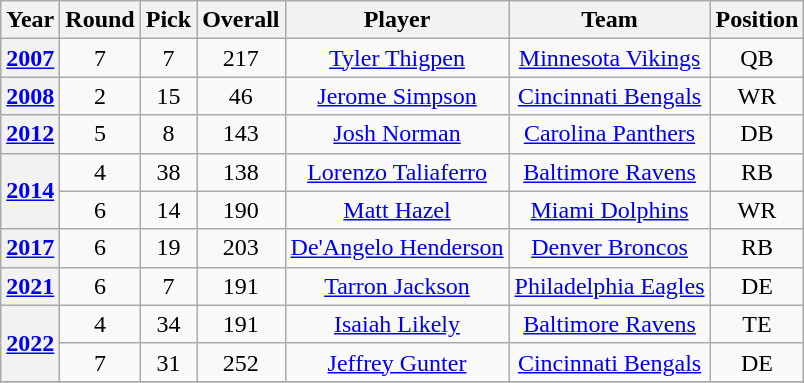<table class="wikitable sortable" style="text-align: center;">
<tr>
<th>Year</th>
<th>Round</th>
<th>Pick</th>
<th>Overall</th>
<th>Player</th>
<th>Team</th>
<th>Position</th>
</tr>
<tr>
<th><a href='#'>2007</a></th>
<td>7</td>
<td>7</td>
<td>217</td>
<td><a href='#'>Tyler Thigpen</a></td>
<td><a href='#'>Minnesota Vikings</a></td>
<td>QB</td>
</tr>
<tr>
<th><a href='#'>2008</a></th>
<td>2</td>
<td>15</td>
<td>46</td>
<td><a href='#'>Jerome Simpson</a></td>
<td><a href='#'>Cincinnati Bengals</a></td>
<td>WR</td>
</tr>
<tr>
<th><a href='#'>2012</a></th>
<td>5</td>
<td>8</td>
<td>143</td>
<td><a href='#'>Josh Norman</a></td>
<td><a href='#'>Carolina Panthers</a></td>
<td>DB</td>
</tr>
<tr>
<th rowspan="2"><a href='#'>2014</a></th>
<td>4</td>
<td>38</td>
<td>138</td>
<td><a href='#'>Lorenzo Taliaferro</a></td>
<td><a href='#'>Baltimore Ravens</a></td>
<td>RB</td>
</tr>
<tr>
<td>6</td>
<td>14</td>
<td>190</td>
<td><a href='#'>Matt Hazel</a></td>
<td><a href='#'>Miami Dolphins</a></td>
<td>WR</td>
</tr>
<tr>
<th><a href='#'>2017</a></th>
<td>6</td>
<td>19</td>
<td>203</td>
<td><a href='#'>De'Angelo Henderson</a></td>
<td><a href='#'>Denver Broncos</a></td>
<td>RB</td>
</tr>
<tr>
<th><a href='#'>2021</a></th>
<td>6</td>
<td>7</td>
<td>191</td>
<td><a href='#'>Tarron Jackson</a></td>
<td><a href='#'>Philadelphia Eagles</a></td>
<td>DE</td>
</tr>
<tr>
<th rowspan="2"><a href='#'>2022</a></th>
<td>4</td>
<td>34</td>
<td>191</td>
<td><a href='#'>Isaiah Likely</a></td>
<td><a href='#'>Baltimore Ravens</a></td>
<td>TE</td>
</tr>
<tr>
<td>7</td>
<td>31</td>
<td>252</td>
<td><a href='#'>Jeffrey Gunter</a></td>
<td><a href='#'>Cincinnati Bengals</a></td>
<td>DE</td>
</tr>
<tr>
</tr>
</table>
